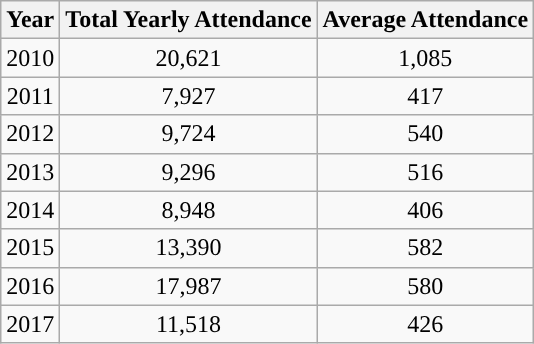<table class=wikitable style="text-align:center">
<tr>
<th>Year</th>
<th>Total Yearly Attendance</th>
<th>Average Attendance</th>
</tr>
<tr>
<td>2010</td>
<td>20,621</td>
<td>1,085</td>
</tr>
<tr>
<td>2011</td>
<td>7,927</td>
<td>417</td>
</tr>
<tr>
<td>2012</td>
<td>9,724</td>
<td>540</td>
</tr>
<tr>
<td>2013</td>
<td>9,296</td>
<td>516</td>
</tr>
<tr>
<td>2014</td>
<td>8,948</td>
<td>406</td>
</tr>
<tr>
<td>2015</td>
<td>13,390</td>
<td>582</td>
</tr>
<tr>
<td>2016</td>
<td>17,987</td>
<td>580</td>
</tr>
<tr>
<td>2017</td>
<td>11,518</td>
<td>426</td>
</tr>
</table>
